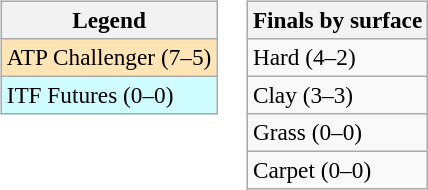<table>
<tr valign=top>
<td><br><table class=wikitable style=font-size:97%>
<tr>
<th>Legend</th>
</tr>
<tr bgcolor=moccasin>
<td>ATP Challenger (7–5)</td>
</tr>
<tr bgcolor=cffcff>
<td>ITF Futures (0–0)</td>
</tr>
</table>
</td>
<td><br><table class=wikitable style=font-size:97%>
<tr>
<th>Finals by surface</th>
</tr>
<tr>
<td>Hard (4–2)</td>
</tr>
<tr>
<td>Clay (3–3)</td>
</tr>
<tr>
<td>Grass (0–0)</td>
</tr>
<tr>
<td>Carpet (0–0)</td>
</tr>
</table>
</td>
</tr>
</table>
